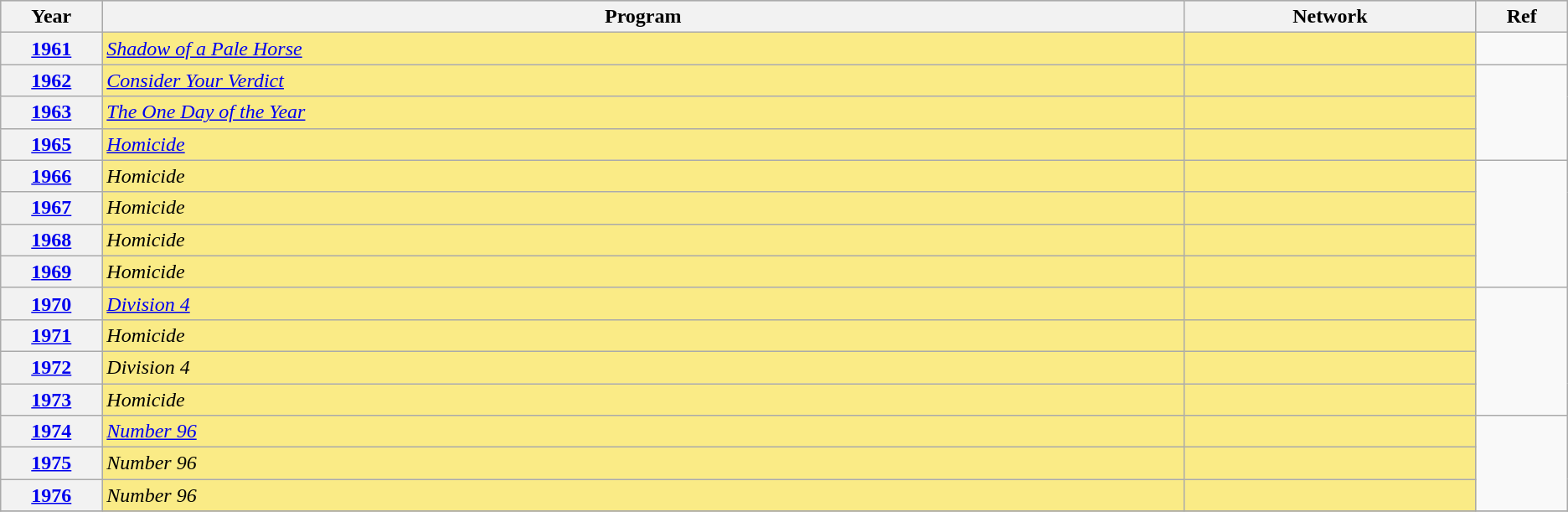<table class="wikitable sortable">
<tr style="background:#bebebe;">
<th scope="col" style="width:1%;">Year</th>
<th scope="col" style="width:16%;">Program</th>
<th scope="col" style="width:4%;">Network</th>
<th scope="col" style="width:1%;" class="unsortable">Ref</th>
</tr>
<tr>
<th scope="row" style="text-align:center"><a href='#'>1961</a></th>
<td style="background:#FAEB86"><em><a href='#'>Shadow of a Pale Horse</a></em></td>
<td style="background:#FAEB86"></td>
<td></td>
</tr>
<tr>
<th scope="row" style="text-align:center"><a href='#'>1962</a></th>
<td style="background:#FAEB86"><em><a href='#'>Consider Your Verdict</a></em></td>
<td style="background:#FAEB86"></td>
<td rowspan="3"></td>
</tr>
<tr>
<th scope="row" style="text-align:center"><a href='#'>1963</a></th>
<td style="background:#FAEB86"><em><a href='#'>The One Day of the Year</a></em></td>
<td style="background:#FAEB86"></td>
</tr>
<tr>
<th scope="row" style="text-align:center"><a href='#'>1965</a></th>
<td style="background:#FAEB86"><em><a href='#'>Homicide</a></em></td>
<td style="background:#FAEB86"></td>
</tr>
<tr>
<th scope="row" style="text-align:center"><a href='#'>1966</a></th>
<td style="background:#FAEB86"><em>Homicide</em></td>
<td style="background:#FAEB86"></td>
<td rowspan="4"></td>
</tr>
<tr>
<th scope="row" style="text-align:center"><a href='#'>1967</a></th>
<td style="background:#FAEB86"><em>Homicide</em></td>
<td style="background:#FAEB86"></td>
</tr>
<tr>
<th scope="row" style="text-align:center"><a href='#'>1968</a></th>
<td style="background:#FAEB86"><em>Homicide</em></td>
<td style="background:#FAEB86"></td>
</tr>
<tr>
<th scope="row" style="text-align:center"><a href='#'>1969</a></th>
<td style="background:#FAEB86"><em>Homicide</em></td>
<td style="background:#FAEB86"></td>
</tr>
<tr>
<th scope="row" style="text-align:center"><a href='#'>1970</a></th>
<td style="background:#FAEB86"><em><a href='#'>Division 4</a></em></td>
<td style="background:#FAEB86"></td>
<td rowspan="4"></td>
</tr>
<tr>
<th scope="row" style="text-align:center"><a href='#'>1971</a></th>
<td style="background:#FAEB86"><em>Homicide</em></td>
<td style="background:#FAEB86"></td>
</tr>
<tr>
<th scope="row" style="text-align:center"><a href='#'>1972</a></th>
<td style="background:#FAEB86"><em>Division 4</em></td>
<td style="background:#FAEB86"></td>
</tr>
<tr>
<th scope="row" style="text-align:center"><a href='#'>1973</a></th>
<td style="background:#FAEB86"><em>Homicide</em></td>
<td style="background:#FAEB86"></td>
</tr>
<tr>
<th scope="row" style="text-align:center"><a href='#'>1974</a></th>
<td style="background:#FAEB86"><em><a href='#'>Number 96</a></em></td>
<td style="background:#FAEB86"></td>
<td rowspan="3"></td>
</tr>
<tr>
<th scope="row" style="text-align:center"><a href='#'>1975</a></th>
<td style="background:#FAEB86"><em>Number 96</em></td>
<td style="background:#FAEB86"></td>
</tr>
<tr>
<th scope="row" style="text-align:center"><a href='#'>1976</a></th>
<td style="background:#FAEB86"><em>Number 96</em></td>
<td style="background:#FAEB86"></td>
</tr>
<tr>
</tr>
</table>
